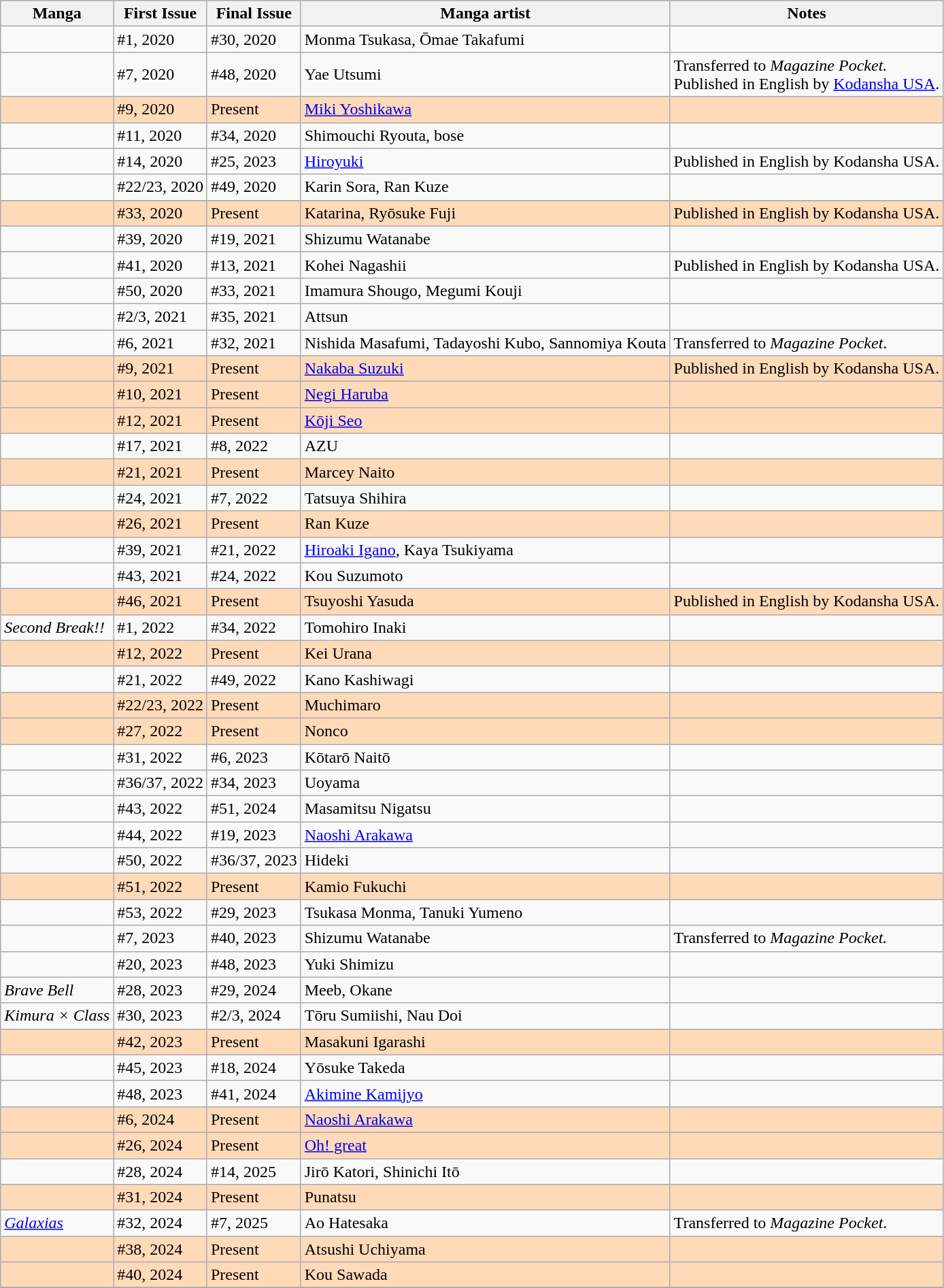<table class="wikitable sortable">
<tr>
<th>Manga</th>
<th>First Issue</th>
<th>Final Issue</th>
<th>Manga artist</th>
<th>Notes</th>
</tr>
<tr>
<td></td>
<td>#1, 2020</td>
<td>#30, 2020</td>
<td>Monma Tsukasa, Ōmae Takafumi</td>
<td></td>
</tr>
<tr>
<td></td>
<td>#7, 2020</td>
<td>#48, 2020</td>
<td>Yae Utsumi</td>
<td>Transferred to <em>Magazine Pocket.</em><br>Published in English by <a href='#'>Kodansha USA</a>.</td>
</tr>
<tr style="background-color:#FFDAB9;">
<td></td>
<td>#9, 2020</td>
<td>Present</td>
<td><a href='#'>Miki Yoshikawa</a></td>
<td></td>
</tr>
<tr>
<td></td>
<td>#11, 2020</td>
<td>#34, 2020</td>
<td>Shimouchi Ryouta, bose</td>
<td></td>
</tr>
<tr>
<td></td>
<td>#14, 2020</td>
<td>#25, 2023</td>
<td><a href='#'>Hiroyuki</a></td>
<td>Published in English by Kodansha USA.</td>
</tr>
<tr>
<td></td>
<td>#22/23, 2020</td>
<td>#49, 2020</td>
<td>Karin Sora, Ran Kuze</td>
<td></td>
</tr>
<tr>
</tr>
<tr style="background-color:#FFDAB9;">
<td></td>
<td>#33, 2020</td>
<td>Present</td>
<td>Katarina, Ryōsuke Fuji</td>
<td>Published in English by Kodansha USA.</td>
</tr>
<tr>
<td></td>
<td>#39, 2020</td>
<td>#19, 2021</td>
<td>Shizumu Watanabe</td>
<td></td>
</tr>
<tr>
<td></td>
<td>#41, 2020</td>
<td>#13, 2021</td>
<td>Kohei Nagashii</td>
<td>Published in English by Kodansha USA.</td>
</tr>
<tr>
<td></td>
<td>#50, 2020</td>
<td>#33, 2021</td>
<td>Imamura Shougo, Megumi Kouji</td>
<td></td>
</tr>
<tr>
<td></td>
<td>#2/3, 2021</td>
<td>#35, 2021</td>
<td>Attsun</td>
<td></td>
</tr>
<tr>
<td></td>
<td>#6, 2021</td>
<td>#32, 2021</td>
<td>Nishida Masafumi, Tadayoshi Kubo, Sannomiya Kouta</td>
<td>Transferred to <em>Magazine Pocket</em>.</td>
</tr>
<tr style="background-color:#FFDAB9;">
<td></td>
<td>#9, 2021</td>
<td>Present</td>
<td><a href='#'>Nakaba Suzuki</a></td>
<td>Published in English by Kodansha USA.</td>
</tr>
<tr style="background-color:#FFDAB9;">
<td></td>
<td>#10, 2021</td>
<td>Present</td>
<td><a href='#'>Negi Haruba</a></td>
<td></td>
</tr>
<tr style="background-color:#FFDAB9;">
<td></td>
<td>#12, 2021</td>
<td>Present</td>
<td><a href='#'>Kōji Seo</a></td>
<td></td>
</tr>
<tr>
<td></td>
<td>#17, 2021</td>
<td>#8, 2022</td>
<td>AZU</td>
<td></td>
</tr>
<tr style="background-color:#FFDAB9;">
<td></td>
<td>#21, 2021</td>
<td>Present</td>
<td>Marcey Naito</td>
<td></td>
</tr>
<tr>
<td></td>
<td>#24, 2021</td>
<td>#7, 2022</td>
<td>Tatsuya Shihira</td>
<td></td>
</tr>
<tr style="background-color:#FFDAB9;">
<td></td>
<td>#26, 2021</td>
<td>Present</td>
<td>Ran Kuze</td>
<td></td>
</tr>
<tr>
<td></td>
<td>#39, 2021</td>
<td>#21, 2022</td>
<td><a href='#'>Hiroaki Igano</a>, Kaya Tsukiyama</td>
<td></td>
</tr>
<tr>
<td></td>
<td>#43, 2021</td>
<td>#24, 2022</td>
<td>Kou Suzumoto</td>
<td></td>
</tr>
<tr style="background-color:#FFDAB9;">
<td></td>
<td>#46, 2021</td>
<td>Present</td>
<td>Tsuyoshi Yasuda</td>
<td>Published in English by Kodansha USA.</td>
</tr>
<tr>
<td><em>Second Break!!</em></td>
<td>#1, 2022</td>
<td>#34, 2022</td>
<td>Tomohiro Inaki</td>
<td></td>
</tr>
<tr style="background-color:#FFDAB9;">
<td></td>
<td>#12, 2022</td>
<td>Present</td>
<td>Kei Urana</td>
<td></td>
</tr>
<tr>
<td></td>
<td>#21, 2022</td>
<td>#49, 2022</td>
<td>Kano Kashiwagi</td>
<td></td>
</tr>
<tr style="background-color:#FFDAB9;">
<td></td>
<td>#22/23, 2022</td>
<td>Present</td>
<td>Muchimaro</td>
<td></td>
</tr>
<tr style="background-color:#FFDAB9;">
<td></td>
<td>#27, 2022</td>
<td>Present</td>
<td>Nonco</td>
<td></td>
</tr>
<tr>
<td></td>
<td>#31, 2022</td>
<td>#6, 2023</td>
<td>Kōtarō Naitō</td>
<td></td>
</tr>
<tr>
<td></td>
<td>#36/37, 2022</td>
<td>#34, 2023</td>
<td>Uoyama</td>
<td></td>
</tr>
<tr>
<td></td>
<td>#43, 2022</td>
<td>#51, 2024</td>
<td>Masamitsu Nigatsu</td>
<td></td>
</tr>
<tr>
<td></td>
<td>#44, 2022</td>
<td>#19, 2023</td>
<td><a href='#'>Naoshi Arakawa</a></td>
<td></td>
</tr>
<tr>
<td></td>
<td>#50, 2022</td>
<td>#36/37, 2023</td>
<td>Hideki</td>
<td></td>
</tr>
<tr style="background-color:#FFDAB9;">
<td></td>
<td>#51, 2022</td>
<td>Present</td>
<td>Kamio Fukuchi</td>
<td></td>
</tr>
<tr>
<td></td>
<td>#53, 2022</td>
<td>#29, 2023</td>
<td>Tsukasa Monma, Tanuki Yumeno</td>
<td></td>
</tr>
<tr>
<td></td>
<td>#7, 2023</td>
<td>#40, 2023</td>
<td>Shizumu Watanabe</td>
<td>Transferred to <em>Magazine Pocket.</em></td>
</tr>
<tr>
<td></td>
<td>#20, 2023</td>
<td>#48, 2023</td>
<td>Yuki Shimizu</td>
<td></td>
</tr>
<tr>
<td><em>Brave Bell</em></td>
<td>#28, 2023</td>
<td>#29, 2024</td>
<td>Meeb, Okane</td>
<td></td>
</tr>
<tr>
<td><em>Kimura × Class</em></td>
<td>#30, 2023</td>
<td>#2/3, 2024</td>
<td>Tōru Sumiishi, Nau Doi</td>
<td></td>
</tr>
<tr style="background-color:#FFDAB9;">
<td></td>
<td>#42, 2023</td>
<td>Present</td>
<td>Masakuni Igarashi</td>
<td></td>
</tr>
<tr>
<td></td>
<td>#45, 2023</td>
<td>#18, 2024</td>
<td>Yōsuke Takeda</td>
<td></td>
</tr>
<tr>
<td></td>
<td>#48, 2023</td>
<td>#41, 2024</td>
<td><a href='#'>Akimine Kamijyo</a></td>
<td></td>
</tr>
<tr style="background-color:#FFDAB9;">
<td></td>
<td>#6, 2024</td>
<td>Present</td>
<td><a href='#'>Naoshi Arakawa</a></td>
<td></td>
</tr>
<tr style="background-color:#FFDAB9;">
<td></td>
<td>#26, 2024</td>
<td>Present</td>
<td><a href='#'>Oh! great</a></td>
<td></td>
</tr>
<tr>
<td></td>
<td>#28, 2024</td>
<td>#14, 2025</td>
<td>Jirō Katori, Shinichi Itō</td>
<td></td>
</tr>
<tr style="background-color:#FFDAB9;">
<td></td>
<td>#31, 2024</td>
<td>Present</td>
<td>Punatsu</td>
<td></td>
</tr>
<tr>
<td><em><a href='#'>Galaxias</a></em></td>
<td>#32, 2024</td>
<td>#7, 2025</td>
<td>Ao Hatesaka</td>
<td>Transferred to <em>Magazine Pocket</em>.</td>
</tr>
<tr style="background-color:#FFDAB9;">
<td></td>
<td>#38, 2024</td>
<td>Present</td>
<td>Atsushi Uchiyama</td>
<td></td>
</tr>
<tr style="background-color:#FFDAB9;">
<td></td>
<td>#40, 2024</td>
<td>Present</td>
<td>Kou Sawada</td>
<td></td>
</tr>
<tr>
</tr>
</table>
